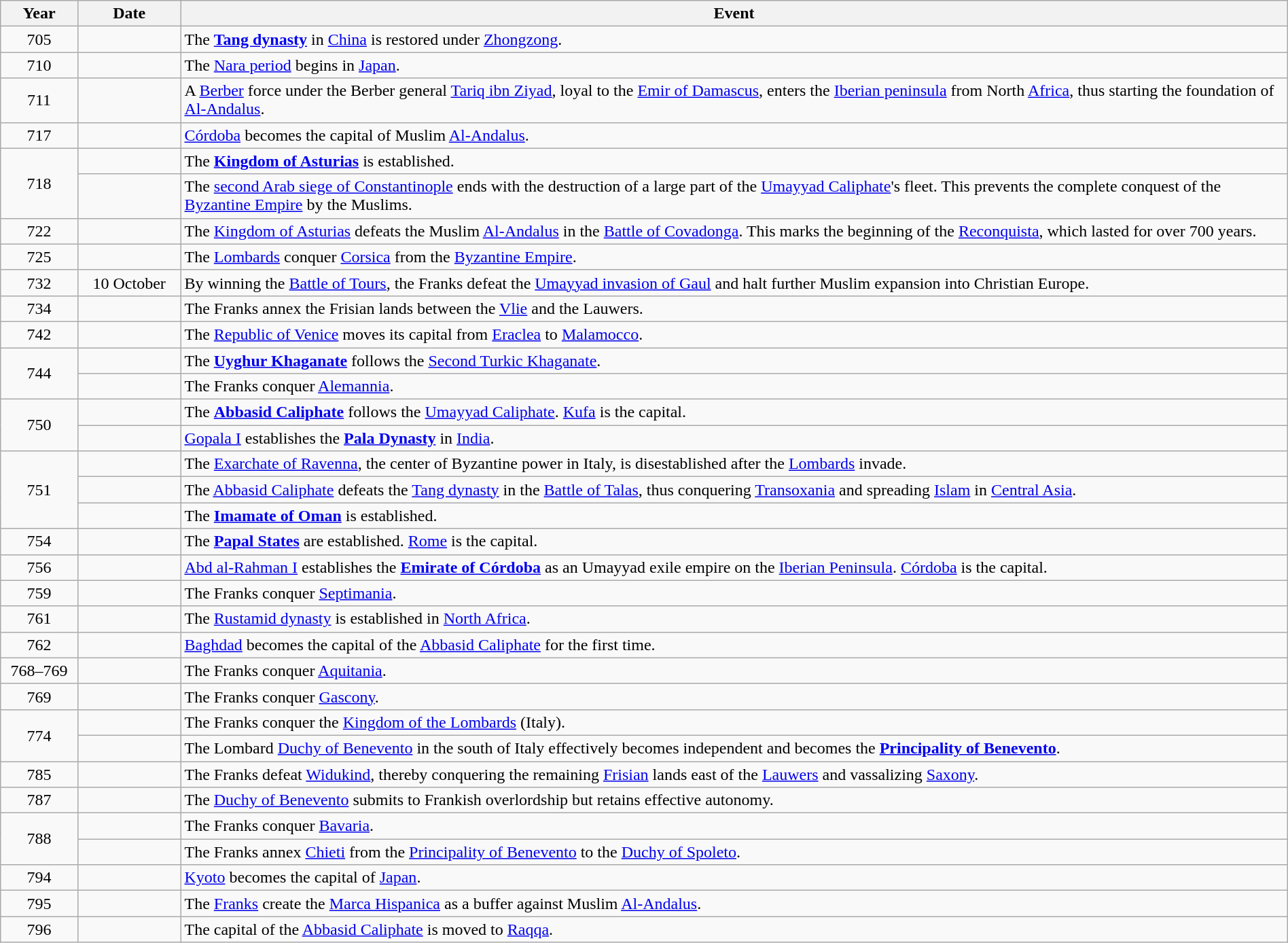<table class=wikitable style="width:100%;">
<tr>
<th style="width:6%">Year</th>
<th style="width:8%">Date</th>
<th style="width:86%">Event</th>
</tr>
<tr>
<td align=center>705</td>
<td align=center></td>
<td>The <strong><a href='#'>Tang dynasty</a></strong> in <a href='#'>China</a> is restored under <a href='#'>Zhongzong</a>.</td>
</tr>
<tr>
<td align=center>710</td>
<td align=center></td>
<td>The <a href='#'>Nara period</a> begins in <a href='#'>Japan</a>.</td>
</tr>
<tr>
<td align=center>711</td>
<td align=center></td>
<td>A <a href='#'>Berber</a> force under the Berber general <a href='#'>Tariq ibn Ziyad</a>, loyal to the <a href='#'>Emir of Damascus</a>, enters the <a href='#'>Iberian peninsula</a> from North <a href='#'>Africa</a>, thus starting the foundation of <a href='#'>Al-Andalus</a>.</td>
</tr>
<tr>
<td align=center>717</td>
<td align=center></td>
<td><a href='#'>Córdoba</a> becomes the capital of Muslim <a href='#'>Al-Andalus</a>.</td>
</tr>
<tr>
<td rowspan=2 align=center>718</td>
<td align=center></td>
<td>The <strong><a href='#'>Kingdom of Asturias</a></strong> is established.</td>
</tr>
<tr>
<td></td>
<td>The <a href='#'>second Arab siege of Constantinople</a> ends with the destruction of a large part of the <a href='#'>Umayyad Caliphate</a>'s fleet. This prevents the complete conquest of the <a href='#'>Byzantine Empire</a> by the Muslims.</td>
</tr>
<tr>
<td align=center>722</td>
<td align=center></td>
<td>The <a href='#'>Kingdom of Asturias</a> defeats the Muslim <a href='#'>Al-Andalus</a> in the <a href='#'>Battle of Covadonga</a>. This marks the beginning of the <a href='#'>Reconquista</a>, which lasted for over 700 years.</td>
</tr>
<tr>
<td align=center>725</td>
<td align=center></td>
<td>The <a href='#'>Lombards</a> conquer <a href='#'>Corsica</a> from the <a href='#'>Byzantine Empire</a>.</td>
</tr>
<tr>
<td align=center>732</td>
<td align=center>10 October</td>
<td>By winning the <a href='#'>Battle of Tours</a>, the Franks defeat the <a href='#'>Umayyad invasion of Gaul</a> and halt further Muslim expansion into Christian Europe.</td>
</tr>
<tr>
<td align=center>734</td>
<td align=center></td>
<td>The Franks annex the Frisian lands between the <a href='#'>Vlie</a> and the Lauwers.</td>
</tr>
<tr>
<td align=center>742</td>
<td align=center></td>
<td>The <a href='#'>Republic of Venice</a> moves its capital from <a href='#'>Eraclea</a> to <a href='#'>Malamocco</a>.</td>
</tr>
<tr>
<td rowspan=2 align=center>744</td>
<td align=center></td>
<td>The <strong><a href='#'>Uyghur Khaganate</a></strong> follows the <a href='#'>Second Turkic Khaganate</a>.</td>
</tr>
<tr>
<td></td>
<td>The Franks conquer <a href='#'>Alemannia</a>.</td>
</tr>
<tr>
<td rowspan=2 align=center>750</td>
<td align=center></td>
<td>The <strong><a href='#'>Abbasid Caliphate</a></strong> follows the <a href='#'>Umayyad Caliphate</a>. <a href='#'>Kufa</a> is the capital.</td>
</tr>
<tr>
<td></td>
<td><a href='#'>Gopala I</a> establishes the <strong><a href='#'>Pala Dynasty</a></strong> in <a href='#'>India</a>.</td>
</tr>
<tr>
<td rowspan=3 align=center>751</td>
<td align=center></td>
<td>The <a href='#'>Exarchate of Ravenna</a>, the center of Byzantine power in Italy, is disestablished after the <a href='#'>Lombards</a> invade.</td>
</tr>
<tr>
<td></td>
<td>The <a href='#'>Abbasid Caliphate</a> defeats the <a href='#'>Tang dynasty</a> in the <a href='#'>Battle of Talas</a>, thus conquering <a href='#'>Transoxania</a> and spreading <a href='#'>Islam</a> in <a href='#'>Central Asia</a>.</td>
</tr>
<tr>
<td></td>
<td>The <strong><a href='#'>Imamate of Oman</a></strong> is established.</td>
</tr>
<tr>
<td align=center>754</td>
<td align=center></td>
<td>The <strong><a href='#'>Papal States</a></strong> are established. <a href='#'>Rome</a> is the capital.</td>
</tr>
<tr>
<td align=center>756</td>
<td align=center></td>
<td><a href='#'>Abd al-Rahman I</a> establishes the <strong><a href='#'>Emirate of Córdoba</a></strong> as an Umayyad exile empire on the <a href='#'>Iberian Peninsula</a>. <a href='#'>Córdoba</a> is the capital.</td>
</tr>
<tr>
<td align=center>759</td>
<td align=center></td>
<td>The Franks conquer <a href='#'>Septimania</a>.</td>
</tr>
<tr>
<td align=center>761</td>
<td align=center></td>
<td>The <a href='#'>Rustamid dynasty</a> is established in <a href='#'>North Africa</a>.</td>
</tr>
<tr>
<td align=center>762</td>
<td align=center></td>
<td><a href='#'>Baghdad</a> becomes the capital of the <a href='#'>Abbasid Caliphate</a> for the first time.</td>
</tr>
<tr>
<td align=center>768–769</td>
<td align=center></td>
<td>The Franks conquer <a href='#'>Aquitania</a>.</td>
</tr>
<tr>
<td align=center>769</td>
<td align=center></td>
<td>The Franks conquer <a href='#'>Gascony</a>.</td>
</tr>
<tr>
<td rowspan=2 align=center>774</td>
<td align=center></td>
<td>The Franks conquer the <a href='#'>Kingdom of the Lombards</a> (Italy).</td>
</tr>
<tr>
<td></td>
<td>The Lombard <a href='#'>Duchy of Benevento</a> in the south of Italy effectively becomes independent and becomes the <strong><a href='#'>Principality of Benevento</a></strong>.</td>
</tr>
<tr>
<td align=center>785</td>
<td align=center></td>
<td>The Franks defeat <a href='#'>Widukind</a>, thereby conquering the remaining <a href='#'>Frisian</a> lands east of the <a href='#'>Lauwers</a> and vassalizing <a href='#'>Saxony</a>.</td>
</tr>
<tr>
<td align=center>787</td>
<td align=center></td>
<td>The <a href='#'>Duchy of Benevento</a> submits to Frankish overlordship but retains effective autonomy.</td>
</tr>
<tr>
<td rowspan=2 align=center>788</td>
<td align=center></td>
<td>The Franks conquer <a href='#'>Bavaria</a>.</td>
</tr>
<tr>
<td></td>
<td>The Franks annex <a href='#'>Chieti</a> from the <a href='#'>Principality of Benevento</a> to the <a href='#'>Duchy of Spoleto</a>.</td>
</tr>
<tr>
<td align=center>794</td>
<td align=center></td>
<td><a href='#'>Kyoto</a> becomes the capital of <a href='#'>Japan</a>.</td>
</tr>
<tr>
<td align=center>795</td>
<td align=center></td>
<td>The <a href='#'>Franks</a> create the <a href='#'>Marca Hispanica</a> as a buffer against Muslim <a href='#'>Al-Andalus</a>.</td>
</tr>
<tr>
<td align=center>796</td>
<td align=center></td>
<td>The capital of the <a href='#'>Abbasid Caliphate</a> is moved to <a href='#'>Raqqa</a>.</td>
</tr>
</table>
